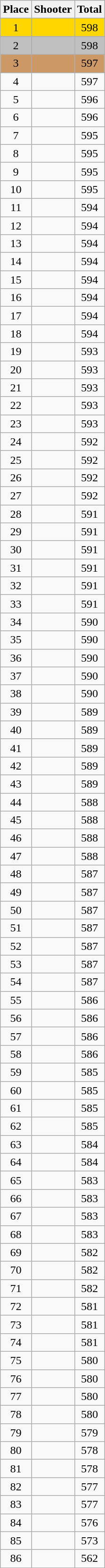<table class=wikitable style="text-align:center">
<tr>
<th>Place</th>
<th>Shooter</th>
<th>Total</th>
</tr>
<tr align=center bgcolor=gold>
<td>1</td>
<td align=left></td>
<td>598</td>
</tr>
<tr align=center bgcolor=silver>
<td>2</td>
<td align=left></td>
<td>598</td>
</tr>
<tr align=center bgcolor=cc9966>
<td>3</td>
<td align=left></td>
<td>597</td>
</tr>
<tr>
<td>4</td>
<td align=left></td>
<td>597</td>
</tr>
<tr>
<td>5</td>
<td align=left></td>
<td>596</td>
</tr>
<tr>
<td>6</td>
<td align=left></td>
<td>596</td>
</tr>
<tr>
<td>7</td>
<td align=left></td>
<td>595</td>
</tr>
<tr>
<td>8</td>
<td align=left></td>
<td>595</td>
</tr>
<tr>
<td>9</td>
<td align=left></td>
<td>595</td>
</tr>
<tr>
<td>10</td>
<td align=left></td>
<td>595</td>
</tr>
<tr>
<td>11</td>
<td align=left></td>
<td>594</td>
</tr>
<tr>
<td>12</td>
<td align=left></td>
<td>594</td>
</tr>
<tr>
<td>13</td>
<td align=left></td>
<td>594</td>
</tr>
<tr>
<td>14</td>
<td align=left></td>
<td>594</td>
</tr>
<tr>
<td>15</td>
<td align=left></td>
<td>594</td>
</tr>
<tr>
<td>16</td>
<td align=left></td>
<td>594</td>
</tr>
<tr>
<td>17</td>
<td align=left></td>
<td>594</td>
</tr>
<tr>
<td>18</td>
<td align=left></td>
<td>594</td>
</tr>
<tr>
<td>19</td>
<td align=left></td>
<td>593</td>
</tr>
<tr>
<td>20</td>
<td align=left></td>
<td>593</td>
</tr>
<tr>
<td>21</td>
<td align=left></td>
<td>593</td>
</tr>
<tr>
<td>22</td>
<td align=left></td>
<td>593</td>
</tr>
<tr>
<td>23</td>
<td align=left></td>
<td>593</td>
</tr>
<tr>
<td>24</td>
<td align=left></td>
<td>592</td>
</tr>
<tr>
<td>25</td>
<td align=left></td>
<td>592</td>
</tr>
<tr>
<td>26</td>
<td align=left></td>
<td>592</td>
</tr>
<tr>
<td>27</td>
<td align=left></td>
<td>592</td>
</tr>
<tr>
<td>28</td>
<td align=left></td>
<td>591</td>
</tr>
<tr>
<td>29</td>
<td align=left></td>
<td>591</td>
</tr>
<tr>
<td>30</td>
<td align=left></td>
<td>591</td>
</tr>
<tr>
<td>31</td>
<td align=left></td>
<td>591</td>
</tr>
<tr>
<td>32</td>
<td align=left></td>
<td>591</td>
</tr>
<tr>
<td>33</td>
<td align=left></td>
<td>591</td>
</tr>
<tr>
<td>34</td>
<td align=left></td>
<td>590</td>
</tr>
<tr>
<td>35</td>
<td align=left></td>
<td>590</td>
</tr>
<tr>
<td>36</td>
<td align=left></td>
<td>590</td>
</tr>
<tr>
<td>37</td>
<td align=left></td>
<td>590</td>
</tr>
<tr>
<td>38</td>
<td align=left></td>
<td>590</td>
</tr>
<tr>
<td>39</td>
<td align=left></td>
<td>589</td>
</tr>
<tr>
<td>40</td>
<td align=left></td>
<td>589</td>
</tr>
<tr>
<td>41</td>
<td align=left></td>
<td>589</td>
</tr>
<tr>
<td>42</td>
<td align=left></td>
<td>589</td>
</tr>
<tr>
<td>43</td>
<td align=left></td>
<td>589</td>
</tr>
<tr>
<td>44</td>
<td align=left></td>
<td>588</td>
</tr>
<tr>
<td>45</td>
<td align=left></td>
<td>588</td>
</tr>
<tr>
<td>46</td>
<td align=left></td>
<td>588</td>
</tr>
<tr>
<td>47</td>
<td align=left></td>
<td>588</td>
</tr>
<tr>
<td>48</td>
<td align=left></td>
<td>587</td>
</tr>
<tr>
<td>49</td>
<td align=left></td>
<td>587</td>
</tr>
<tr>
<td>50</td>
<td align=left></td>
<td>587</td>
</tr>
<tr>
<td>51</td>
<td align=left></td>
<td>587</td>
</tr>
<tr>
<td>52</td>
<td align=left></td>
<td>587</td>
</tr>
<tr>
<td>53</td>
<td align=left></td>
<td>587</td>
</tr>
<tr>
<td>54</td>
<td align=left></td>
<td>587</td>
</tr>
<tr>
<td>55</td>
<td align=left></td>
<td>586</td>
</tr>
<tr>
<td>56</td>
<td align=left></td>
<td>586</td>
</tr>
<tr>
<td>57</td>
<td align=left></td>
<td>586</td>
</tr>
<tr>
<td>58</td>
<td align=left></td>
<td>586</td>
</tr>
<tr>
<td>59</td>
<td align=left></td>
<td>585</td>
</tr>
<tr>
<td>60</td>
<td align=left></td>
<td>585</td>
</tr>
<tr>
<td>61</td>
<td align=left></td>
<td>585</td>
</tr>
<tr>
<td>62</td>
<td align=left></td>
<td>585</td>
</tr>
<tr>
<td>63</td>
<td align=left></td>
<td>584</td>
</tr>
<tr>
<td>64</td>
<td align=left></td>
<td>584</td>
</tr>
<tr>
<td>65</td>
<td align=left></td>
<td>583</td>
</tr>
<tr>
<td>66</td>
<td align=left></td>
<td>583</td>
</tr>
<tr>
<td>67</td>
<td align=left></td>
<td>583</td>
</tr>
<tr>
<td>68</td>
<td align=left></td>
<td>583</td>
</tr>
<tr>
<td>69</td>
<td align=left></td>
<td>582</td>
</tr>
<tr>
<td>70</td>
<td align=left></td>
<td>582</td>
</tr>
<tr>
<td>71</td>
<td align=left></td>
<td>582</td>
</tr>
<tr>
<td>72</td>
<td align=left></td>
<td>581</td>
</tr>
<tr>
<td>73</td>
<td align=left></td>
<td>581</td>
</tr>
<tr>
<td>74</td>
<td align=left></td>
<td>581</td>
</tr>
<tr>
<td>75</td>
<td align=left></td>
<td>580</td>
</tr>
<tr>
<td>76</td>
<td align=left></td>
<td>580</td>
</tr>
<tr>
<td>77</td>
<td align=left></td>
<td>580</td>
</tr>
<tr>
<td>78</td>
<td align=left></td>
<td>580</td>
</tr>
<tr>
<td>79</td>
<td align=left></td>
<td>579</td>
</tr>
<tr>
<td>80</td>
<td align=left></td>
<td>578</td>
</tr>
<tr>
<td>81</td>
<td align=left></td>
<td>578</td>
</tr>
<tr>
<td>82</td>
<td align=left></td>
<td>577</td>
</tr>
<tr>
<td>83</td>
<td align=left></td>
<td>577</td>
</tr>
<tr>
<td>84</td>
<td align=left></td>
<td>576</td>
</tr>
<tr>
<td>85</td>
<td align=left></td>
<td>573</td>
</tr>
<tr>
<td>86</td>
<td align=left></td>
<td>562</td>
</tr>
</table>
